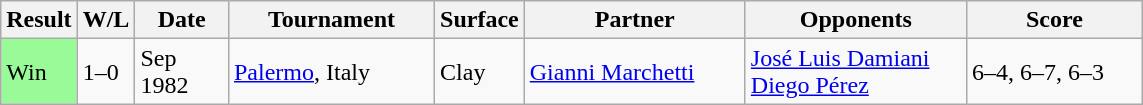<table class="sortable wikitable">
<tr>
<th style="width:40px">Result</th>
<th style="width:30px" class="unsortable">W/L</th>
<th style="width:55px">Date</th>
<th style="width:130px">Tournament</th>
<th style="width:50px">Surface</th>
<th style="width:140px">Partner</th>
<th style="width:140px">Opponents</th>
<th style="width:110px" class="unsortable">Score</th>
</tr>
<tr>
<td style="background:#98fb98;">Win</td>
<td>1–0</td>
<td>Sep 1982</td>
<td><a href='#'>Palermo</a>, Italy</td>
<td>Clay</td>
<td> <a href='#'>Gianni Marchetti</a></td>
<td> <a href='#'>José Luis Damiani</a> <br>  <a href='#'>Diego Pérez</a></td>
<td>6–4, 6–7, 6–3</td>
</tr>
</table>
